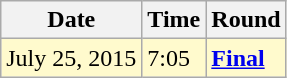<table class="wikitable">
<tr>
<th>Date</th>
<th>Time</th>
<th>Round</th>
</tr>
<tr style=background:lemonchiffon>
<td>July 25, 2015</td>
<td>7:05</td>
<td><strong><a href='#'>Final</a></strong></td>
</tr>
</table>
